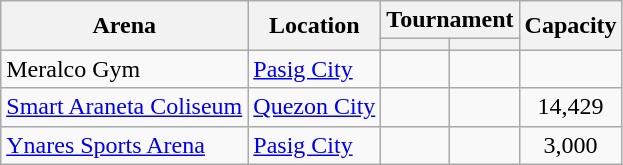<table class="wikitable sortable">
<tr>
<th rowspan="2">Arena</th>
<th rowspan="2">Location</th>
<th colspan="2">Tournament</th>
<th rowspan="2">Capacity</th>
</tr>
<tr>
<th></th>
<th></th>
</tr>
<tr>
<td>Meralco Gym</td>
<td><a href='#'>Pasig City</a></td>
<td align="center"></td>
<td></td>
<td align="center"></td>
</tr>
<tr>
<td><a href='#'>Smart Araneta Coliseum</a></td>
<td><a href='#'>Quezon City</a></td>
<td align="center"></td>
<td align="center"></td>
<td align="center">14,429</td>
</tr>
<tr>
<td><a href='#'>Ynares Sports Arena</a></td>
<td><a href='#'>Pasig City</a></td>
<td align="center"></td>
<td align="center"></td>
<td align="center">3,000</td>
</tr>
</table>
